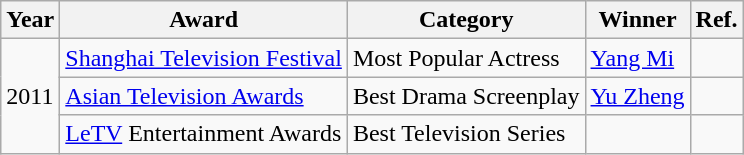<table class="wikitable">
<tr>
<th>Year</th>
<th>Award</th>
<th>Category</th>
<th>Winner</th>
<th>Ref.</th>
</tr>
<tr>
<td rowspan=3>2011</td>
<td><a href='#'>Shanghai Television Festival</a></td>
<td>Most Popular Actress</td>
<td><a href='#'>Yang Mi</a></td>
<td></td>
</tr>
<tr>
<td><a href='#'>Asian Television Awards</a></td>
<td>Best Drama Screenplay</td>
<td><a href='#'>Yu Zheng</a></td>
<td></td>
</tr>
<tr>
<td><a href='#'>LeTV</a> Entertainment Awards</td>
<td>Best Television Series</td>
<td></td>
<td></td>
</tr>
</table>
